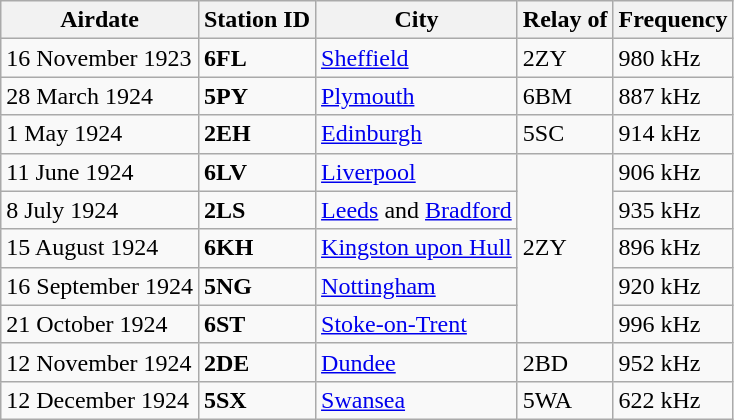<table class="wikitable">
<tr>
<th>Airdate</th>
<th>Station ID</th>
<th>City</th>
<th>Relay of</th>
<th>Frequency</th>
</tr>
<tr>
<td>16 November 1923</td>
<td><strong>6FL</strong></td>
<td><a href='#'>Sheffield</a></td>
<td>2ZY</td>
<td>980 kHz</td>
</tr>
<tr>
<td>28 March 1924</td>
<td><strong>5PY</strong></td>
<td><a href='#'>Plymouth</a></td>
<td>6BM</td>
<td>887 kHz</td>
</tr>
<tr>
<td>1 May 1924</td>
<td><strong>2EH</strong></td>
<td><a href='#'>Edinburgh</a></td>
<td>5SC</td>
<td>914 kHz</td>
</tr>
<tr>
<td>11 June 1924</td>
<td><strong>6LV</strong></td>
<td><a href='#'>Liverpool</a></td>
<td rowspan="5">2ZY</td>
<td>906 kHz</td>
</tr>
<tr>
<td>8 July 1924</td>
<td><strong>2LS</strong></td>
<td><a href='#'>Leeds</a> and <a href='#'>Bradford</a></td>
<td>935 kHz</td>
</tr>
<tr>
<td>15 August 1924</td>
<td><strong>6KH</strong></td>
<td><a href='#'>Kingston upon Hull</a></td>
<td>896 kHz</td>
</tr>
<tr>
<td>16 September 1924</td>
<td><strong>5NG</strong></td>
<td><a href='#'>Nottingham</a></td>
<td>920 kHz</td>
</tr>
<tr>
<td>21 October 1924</td>
<td><strong>6ST</strong></td>
<td><a href='#'>Stoke-on-Trent</a></td>
<td>996 kHz</td>
</tr>
<tr>
<td>12 November 1924</td>
<td><strong>2DE</strong></td>
<td><a href='#'>Dundee</a></td>
<td>2BD</td>
<td>952 kHz</td>
</tr>
<tr>
<td>12 December 1924</td>
<td><strong>5SX</strong></td>
<td><a href='#'>Swansea</a></td>
<td>5WA</td>
<td>622 kHz</td>
</tr>
</table>
